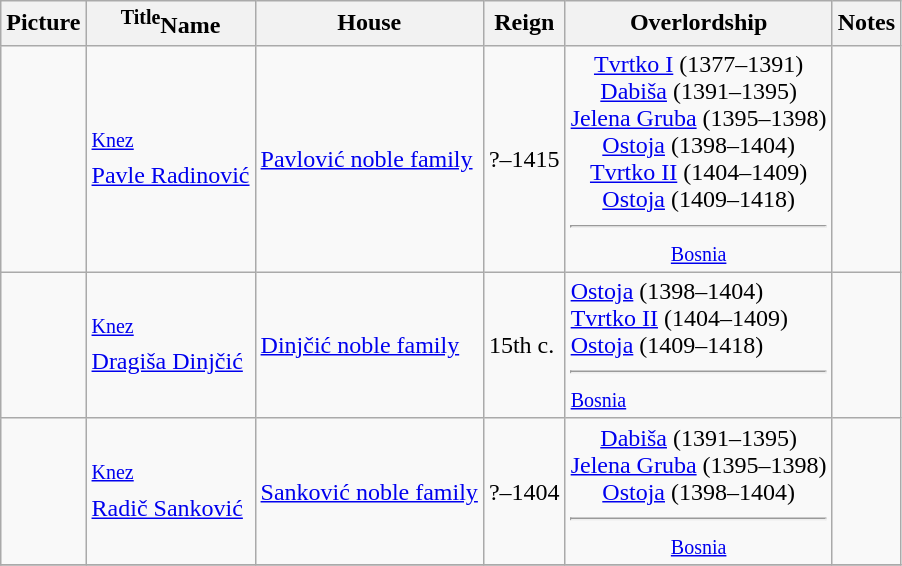<table class="wikitable">
<tr>
<th>Picture</th>
<th><sup>Title</sup>Name</th>
<th>House</th>
<th>Reign</th>
<th>Overlordship</th>
<th>Notes</th>
</tr>
<tr>
<td></td>
<td><sup><a href='#'>Knez</a></sup><br><a href='#'>Pavle Radinović</a></td>
<td><a href='#'>Pavlović noble family</a></td>
<td> ?–1415</td>
<td style="text-align:center;"><a href='#'>Tvrtko I</a> (1377–1391)<br><a href='#'>Dabiša</a> (1391–1395)<br><a href='#'>Jelena Gruba</a> (1395–1398)<br><a href='#'>Ostoja</a> (1398–1404)<br><a href='#'>Tvrtko II</a> (1404–1409)<br><a href='#'>Ostoja</a> (1409–1418)<hr><small><a href='#'>Bosnia</a></small></td>
<td></td>
</tr>
<tr>
<td></td>
<td><sup><a href='#'>Knez</a></sup><br><a href='#'>Dragiša Dinjčić</a></td>
<td><a href='#'>Dinjčić noble family</a></td>
<td>15th c.</td>
<td><a href='#'>Ostoja</a> (1398–1404)<br><a href='#'>Tvrtko II</a> (1404–1409)<br><a href='#'>Ostoja</a> (1409–1418)<hr>                    <small><a href='#'>Bosnia</a></small></td>
<td></td>
</tr>
<tr>
<td></td>
<td><sup><a href='#'>Knez</a></sup><br><a href='#'>Radič Sanković</a></td>
<td><a href='#'>Sanković noble family</a></td>
<td> ?–1404</td>
<td style="text-align:center;"><a href='#'>Dabiša</a> (1391–1395)<br><a href='#'>Jelena Gruba</a> (1395–1398)<br><a href='#'>Ostoja</a> (1398–1404)<hr><small><a href='#'>Bosnia</a></small></td>
<td></td>
</tr>
<tr>
</tr>
</table>
